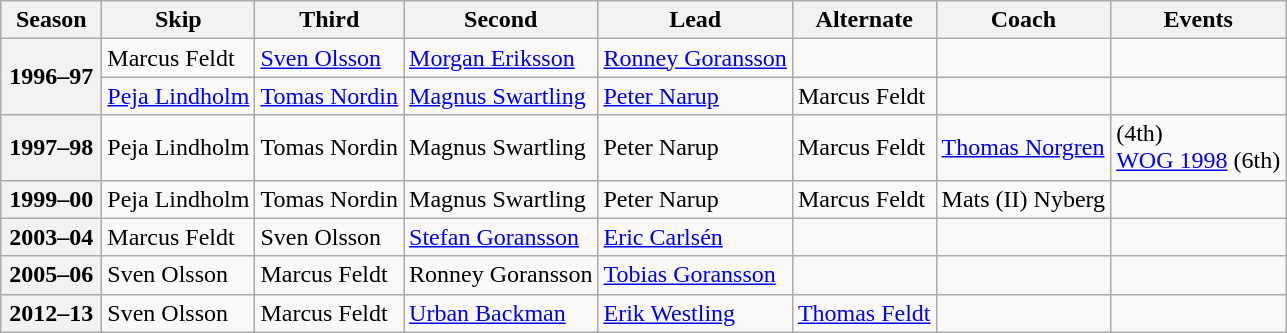<table class="wikitable">
<tr>
<th scope="col" width=60>Season</th>
<th scope="col">Skip</th>
<th scope="col">Third</th>
<th scope="col">Second</th>
<th scope="col">Lead</th>
<th scope="col">Alternate</th>
<th scope="col">Coach</th>
<th scope="col">Events</th>
</tr>
<tr>
<th scope="row" rowspan=2>1996–97</th>
<td>Marcus Feldt</td>
<td><a href='#'>Sven Olsson</a></td>
<td><a href='#'>Morgan Eriksson</a></td>
<td><a href='#'>Ronney Goransson</a></td>
<td></td>
<td></td>
<td></td>
</tr>
<tr>
<td><a href='#'>Peja Lindholm</a></td>
<td><a href='#'>Tomas Nordin</a></td>
<td><a href='#'>Magnus Swartling</a></td>
<td><a href='#'>Peter Narup</a></td>
<td>Marcus Feldt</td>
<td></td>
<td> </td>
</tr>
<tr>
<th scope="row">1997–98</th>
<td>Peja Lindholm</td>
<td>Tomas Nordin</td>
<td>Magnus Swartling</td>
<td>Peter Narup</td>
<td>Marcus Feldt</td>
<td><a href='#'>Thomas Norgren</a></td>
<td> (4th)<br><a href='#'>WOG 1998</a> (6th)<br> </td>
</tr>
<tr>
<th scope="row">1999–00</th>
<td>Peja Lindholm</td>
<td>Tomas Nordin</td>
<td>Magnus Swartling</td>
<td>Peter Narup</td>
<td>Marcus Feldt</td>
<td>Mats (II) Nyberg</td>
<td> </td>
</tr>
<tr>
<th scope="row">2003–04</th>
<td>Marcus Feldt</td>
<td>Sven Olsson</td>
<td><a href='#'>Stefan Goransson</a></td>
<td><a href='#'>Eric Carlsén</a></td>
<td></td>
<td></td>
<td></td>
</tr>
<tr>
<th scope="row">2005–06</th>
<td>Sven Olsson</td>
<td>Marcus Feldt</td>
<td>Ronney Goransson</td>
<td><a href='#'>Tobias Goransson</a></td>
<td></td>
<td></td>
<td></td>
</tr>
<tr>
<th scope="row">2012–13</th>
<td>Sven Olsson</td>
<td>Marcus Feldt</td>
<td><a href='#'>Urban Backman</a></td>
<td><a href='#'>Erik Westling</a></td>
<td><a href='#'>Thomas Feldt</a></td>
<td></td>
<td></td>
</tr>
</table>
